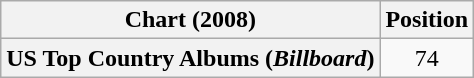<table class="wikitable plainrowheaders" style="text-align:center">
<tr>
<th scope="col">Chart (2008)</th>
<th scope="col">Position</th>
</tr>
<tr>
<th scope="row">US Top Country Albums (<em>Billboard</em>)</th>
<td>74</td>
</tr>
</table>
